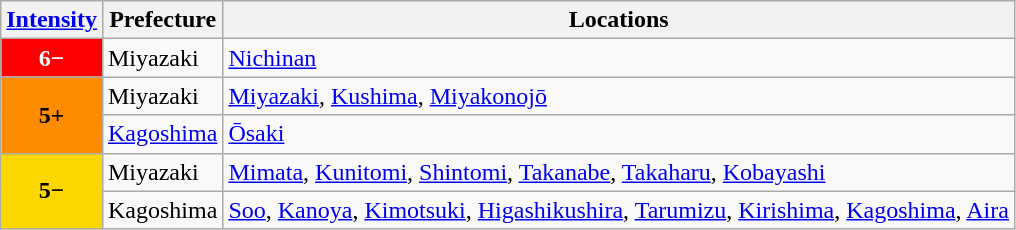<table class="wikitable">
<tr>
<th><a href='#'>Intensity</a></th>
<th>Prefecture</th>
<th>Locations</th>
</tr>
<tr>
<th style="background:#f00; color:white;">6−</th>
<td>Miyazaki</td>
<td><a href='#'>Nichinan</a></td>
</tr>
<tr>
<th rowspan="2" style="background:#ff8c00">5+</th>
<td>Miyazaki</td>
<td><a href='#'>Miyazaki</a>, <a href='#'>Kushima</a>, <a href='#'>Miyakonojō</a></td>
</tr>
<tr>
<td><a href='#'>Kagoshima</a></td>
<td><a href='#'>Ōsaki</a></td>
</tr>
<tr>
<th rowspan="2" style="background:#ffd700">5−</th>
<td>Miyazaki</td>
<td><a href='#'>Mimata</a>, <a href='#'>Kunitomi</a>, <a href='#'>Shintomi</a>, <a href='#'>Takanabe</a>, <a href='#'>Takaharu</a>, <a href='#'>Kobayashi</a></td>
</tr>
<tr>
<td>Kagoshima</td>
<td><a href='#'>Soo</a>, <a href='#'>Kanoya</a>, <a href='#'>Kimotsuki</a>, <a href='#'>Higashikushira</a>, <a href='#'>Tarumizu</a>, <a href='#'>Kirishima</a>, <a href='#'>Kagoshima</a>, <a href='#'>Aira</a></td>
</tr>
</table>
